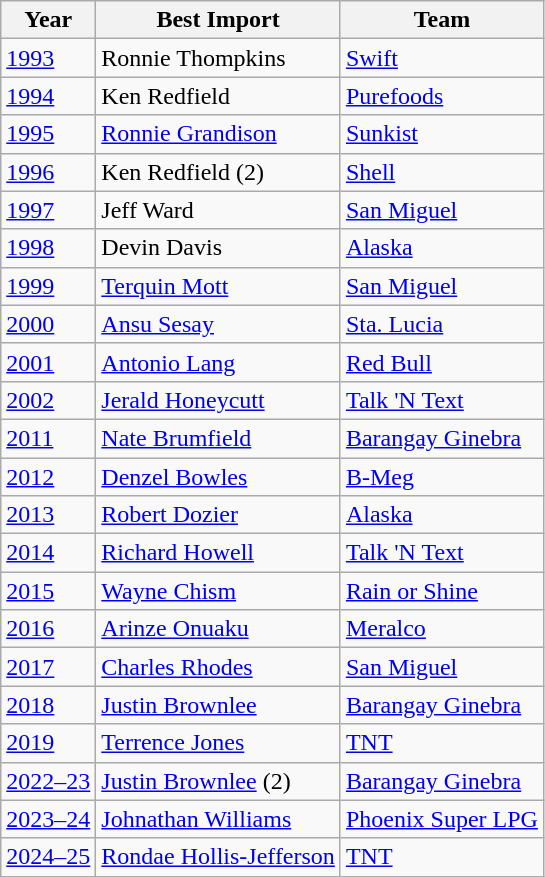<table class=wikitable>
<tr>
<th>Year</th>
<th>Best Import</th>
<th>Team</th>
</tr>
<tr>
<td><a href='#'>1993</a></td>
<td> Ronnie Thompkins</td>
<td><a href='#'>Swift</a></td>
</tr>
<tr>
<td><a href='#'>1994</a></td>
<td> Ken Redfield</td>
<td><a href='#'>Purefoods</a></td>
</tr>
<tr>
<td><a href='#'>1995</a></td>
<td>  <a href='#'>Ronnie Grandison</a></td>
<td><a href='#'>Sunkist</a></td>
</tr>
<tr>
<td><a href='#'>1996</a></td>
<td> Ken Redfield (2)</td>
<td><a href='#'>Shell</a></td>
</tr>
<tr>
<td><a href='#'>1997</a></td>
<td> Jeff Ward</td>
<td><a href='#'>San Miguel</a></td>
</tr>
<tr>
<td><a href='#'>1998</a></td>
<td> Devin Davis</td>
<td><a href='#'>Alaska</a></td>
</tr>
<tr>
<td><a href='#'>1999</a></td>
<td> <a href='#'>Terquin Mott</a></td>
<td><a href='#'>San Miguel</a></td>
</tr>
<tr>
<td><a href='#'>2000</a></td>
<td> <a href='#'>Ansu Sesay</a></td>
<td><a href='#'>Sta. Lucia</a></td>
</tr>
<tr>
<td><a href='#'>2001</a></td>
<td> <a href='#'>Antonio Lang</a></td>
<td><a href='#'>Red Bull</a></td>
</tr>
<tr>
<td><a href='#'>2002</a></td>
<td> <a href='#'>Jerald Honeycutt</a></td>
<td><a href='#'>Talk 'N Text</a></td>
</tr>
<tr>
<td><a href='#'>2011</a></td>
<td> <a href='#'>Nate Brumfield</a></td>
<td><a href='#'>Barangay Ginebra</a></td>
</tr>
<tr>
<td><a href='#'>2012</a></td>
<td> <a href='#'>Denzel Bowles</a></td>
<td><a href='#'>B-Meg</a></td>
</tr>
<tr>
<td><a href='#'>2013</a></td>
<td> <a href='#'>Robert Dozier</a></td>
<td><a href='#'>Alaska</a></td>
</tr>
<tr>
<td><a href='#'>2014</a></td>
<td> <a href='#'>Richard Howell</a></td>
<td><a href='#'>Talk 'N Text</a></td>
</tr>
<tr>
<td><a href='#'>2015</a></td>
<td> <a href='#'>Wayne Chism</a></td>
<td><a href='#'>Rain or Shine</a></td>
</tr>
<tr>
<td><a href='#'>2016</a></td>
<td> <a href='#'>Arinze Onuaku</a></td>
<td><a href='#'>Meralco</a></td>
</tr>
<tr>
<td><a href='#'>2017</a></td>
<td> <a href='#'>Charles Rhodes</a></td>
<td><a href='#'>San Miguel</a></td>
</tr>
<tr>
<td><a href='#'>2018</a></td>
<td> <a href='#'>Justin Brownlee</a></td>
<td><a href='#'>Barangay Ginebra</a></td>
</tr>
<tr>
<td><a href='#'>2019</a></td>
<td> <a href='#'>Terrence Jones</a></td>
<td><a href='#'>TNT</a></td>
</tr>
<tr>
<td><a href='#'>2022–23</a></td>
<td> <a href='#'>Justin Brownlee</a> (2)</td>
<td><a href='#'>Barangay Ginebra</a></td>
</tr>
<tr>
<td><a href='#'>2023–24</a></td>
<td> <a href='#'>Johnathan Williams</a></td>
<td><a href='#'>Phoenix Super LPG</a></td>
</tr>
<tr>
<td><a href='#'>2024–25</a></td>
<td> <a href='#'>Rondae Hollis-Jefferson</a></td>
<td><a href='#'>TNT</a></td>
</tr>
</table>
